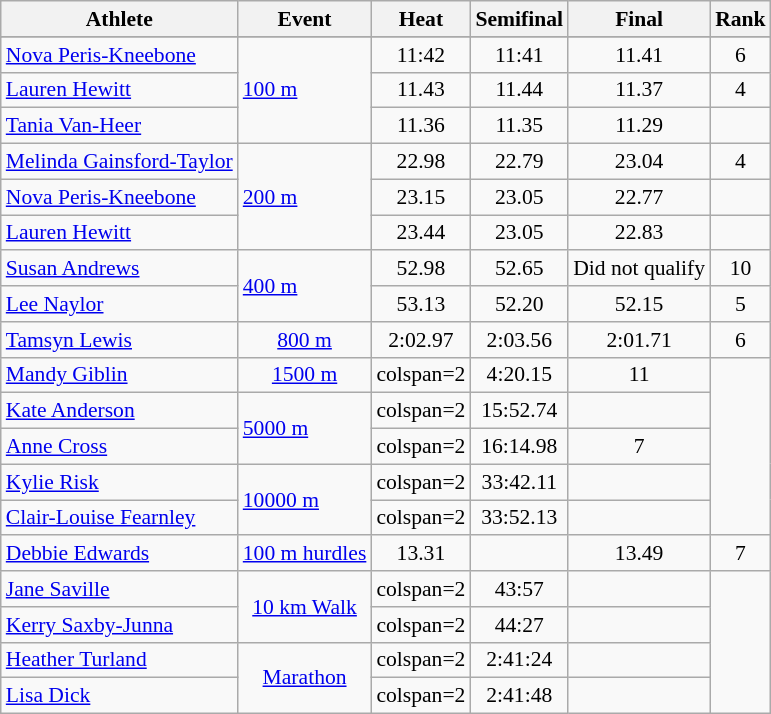<table class="wikitable" style="font-size:90%">
<tr>
<th colspan=1>Athlete</th>
<th colspan=1>Event</th>
<th colspan=1>Heat</th>
<th colspan=1>Semifinal</th>
<th colspan=1>Final</th>
<th colspan=1>Rank</th>
</tr>
<tr style="font-size:95%">
</tr>
<tr align=center>
<td align=left><a href='#'>Nova Peris-Kneebone</a></td>
<td align=left rowspan=3><a href='#'>100 m</a></td>
<td>11:42</td>
<td>11:41</td>
<td>11.41</td>
<td>6</td>
</tr>
<tr align=center>
<td align=left><a href='#'>Lauren Hewitt</a></td>
<td>11.43</td>
<td>11.44</td>
<td>11.37</td>
<td>4</td>
</tr>
<tr align=center>
<td align=left><a href='#'>Tania Van-Heer</a></td>
<td>11.36</td>
<td>11.35</td>
<td>11.29</td>
<td></td>
</tr>
<tr align=center>
<td align=left><a href='#'>Melinda Gainsford-Taylor</a></td>
<td align=left rowspan=3><a href='#'>200 m</a></td>
<td>22.98</td>
<td>22.79</td>
<td>23.04</td>
<td>4</td>
</tr>
<tr align=center>
<td align=left><a href='#'>Nova Peris-Kneebone</a></td>
<td>23.15</td>
<td>23.05</td>
<td>22.77</td>
<td></td>
</tr>
<tr align=center>
<td align=left><a href='#'>Lauren Hewitt</a></td>
<td>23.44</td>
<td>23.05</td>
<td>22.83</td>
<td></td>
</tr>
<tr align=center>
<td align=left><a href='#'>Susan Andrews</a></td>
<td align=left rowspan=2><a href='#'>400 m</a></td>
<td>52.98</td>
<td>52.65</td>
<td>Did not qualify</td>
<td>10</td>
</tr>
<tr align=center>
<td align=left><a href='#'>Lee Naylor</a></td>
<td>53.13</td>
<td>52.20</td>
<td>52.15</td>
<td>5</td>
</tr>
<tr align=center>
<td align=left><a href='#'>Tamsyn Lewis</a></td>
<td><a href='#'>800 m</a></td>
<td>2:02.97</td>
<td>2:03.56</td>
<td>2:01.71</td>
<td>6</td>
</tr>
<tr align=center>
<td align=left><a href='#'>Mandy Giblin</a></td>
<td><a href='#'>1500 m</a></td>
<td>colspan=2 </td>
<td>4:20.15</td>
<td>11</td>
</tr>
<tr align=center>
<td align=left><a href='#'>Kate Anderson</a></td>
<td align=left rowspan=2><a href='#'>5000 m</a></td>
<td>colspan=2 </td>
<td>15:52.74</td>
<td></td>
</tr>
<tr align=center>
<td align=left><a href='#'>Anne Cross</a></td>
<td>colspan=2 </td>
<td>16:14.98</td>
<td>7</td>
</tr>
<tr align=center>
<td align=left><a href='#'>Kylie Risk</a></td>
<td align=left rowspan=2><a href='#'>10000 m</a></td>
<td>colspan=2 </td>
<td>33:42.11</td>
<td></td>
</tr>
<tr align=center>
<td align=left><a href='#'>Clair-Louise Fearnley</a></td>
<td>colspan=2 </td>
<td>33:52.13</td>
<td></td>
</tr>
<tr align=center>
<td align=left><a href='#'>Debbie Edwards</a></td>
<td><a href='#'>100 m hurdles</a></td>
<td>13.31</td>
<td></td>
<td>13.49</td>
<td>7</td>
</tr>
<tr align=center>
<td align=left><a href='#'>Jane Saville</a></td>
<td rowspan=2><a href='#'>10 km Walk</a></td>
<td>colspan=2 </td>
<td>43:57</td>
<td></td>
</tr>
<tr align=center>
<td align=left><a href='#'>Kerry Saxby-Junna</a></td>
<td>colspan=2 </td>
<td>44:27</td>
<td></td>
</tr>
<tr align=center>
<td align=left><a href='#'>Heather Turland</a></td>
<td rowspan=2><a href='#'>Marathon</a></td>
<td>colspan=2 </td>
<td>2:41:24</td>
<td></td>
</tr>
<tr align=center>
<td align=left><a href='#'>Lisa Dick</a></td>
<td>colspan=2 </td>
<td>2:41:48</td>
<td></td>
</tr>
</table>
